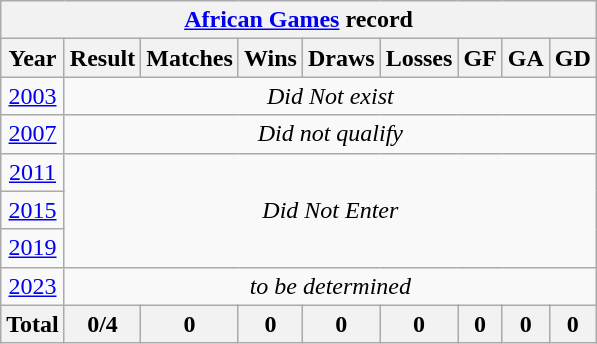<table class="wikitable" style="text-align: center;">
<tr>
<th colspan=9><a href='#'>African Games</a> record</th>
</tr>
<tr>
<th>Year</th>
<th>Result</th>
<th>Matches</th>
<th>Wins</th>
<th>Draws</th>
<th>Losses</th>
<th>GF</th>
<th>GA</th>
<th>GD</th>
</tr>
<tr>
<td> <a href='#'>2003</a></td>
<td colspan=8><em>Did Not exist</em></td>
</tr>
<tr>
<td> <a href='#'>2007</a></td>
<td colspan=8><em>Did not qualify</em></td>
</tr>
<tr>
<td> <a href='#'>2011</a></td>
<td colspan=8 rowspan=3><em>Did Not Enter</em></td>
</tr>
<tr>
<td> <a href='#'>2015</a></td>
</tr>
<tr>
<td> <a href='#'>2019</a></td>
</tr>
<tr>
<td> <a href='#'>2023</a></td>
<td colspan=8><em>to be determined</em></td>
</tr>
<tr>
<th>Total</th>
<th>0/4</th>
<th>0</th>
<th>0</th>
<th>0</th>
<th>0</th>
<th>0</th>
<th>0</th>
<th>0</th>
</tr>
</table>
